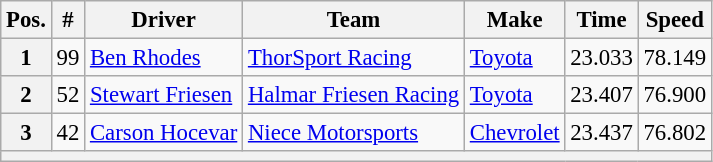<table class="wikitable" style="font-size:95%">
<tr>
<th>Pos.</th>
<th>#</th>
<th>Driver</th>
<th>Team</th>
<th>Make</th>
<th>Time</th>
<th>Speed</th>
</tr>
<tr>
<th>1</th>
<td>99</td>
<td><a href='#'>Ben Rhodes</a></td>
<td><a href='#'>ThorSport Racing</a></td>
<td><a href='#'>Toyota</a></td>
<td>23.033</td>
<td>78.149</td>
</tr>
<tr>
<th>2</th>
<td>52</td>
<td><a href='#'>Stewart Friesen</a></td>
<td><a href='#'>Halmar Friesen Racing</a></td>
<td><a href='#'>Toyota</a></td>
<td>23.407</td>
<td>76.900</td>
</tr>
<tr>
<th>3</th>
<td>42</td>
<td><a href='#'>Carson Hocevar</a></td>
<td><a href='#'>Niece Motorsports</a></td>
<td><a href='#'>Chevrolet</a></td>
<td>23.437</td>
<td>76.802</td>
</tr>
<tr>
<th colspan="7"></th>
</tr>
</table>
